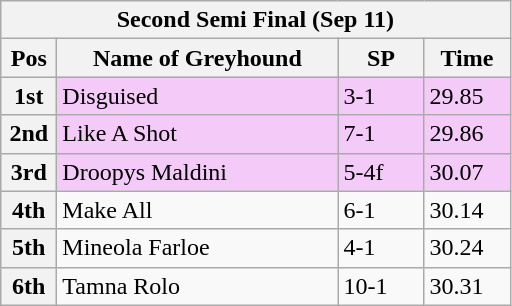<table class="wikitable">
<tr>
<th colspan="6">Second Semi Final (Sep 11)</th>
</tr>
<tr>
<th width=30>Pos</th>
<th width=180>Name of Greyhound</th>
<th width=50>SP</th>
<th width=50>Time</th>
</tr>
<tr style="background: #f4caf9;">
<th>1st</th>
<td>Disguised</td>
<td>3-1</td>
<td>29.85</td>
</tr>
<tr style="background: #f4caf9;">
<th>2nd</th>
<td>Like A Shot</td>
<td>7-1</td>
<td>29.86</td>
</tr>
<tr style="background: #f4caf9;">
<th>3rd</th>
<td>Droopys Maldini</td>
<td>5-4f</td>
<td>30.07</td>
</tr>
<tr>
<th>4th</th>
<td>Make All</td>
<td>6-1</td>
<td>30.14</td>
</tr>
<tr>
<th>5th</th>
<td>Mineola Farloe</td>
<td>4-1</td>
<td>30.24</td>
</tr>
<tr>
<th>6th</th>
<td>Tamna Rolo</td>
<td>10-1</td>
<td>30.31</td>
</tr>
</table>
